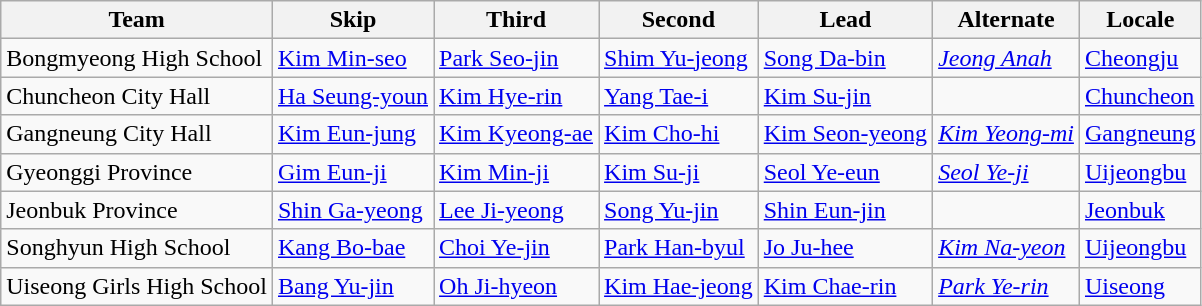<table class="wikitable">
<tr>
<th scope="col">Team</th>
<th scope="col">Skip</th>
<th scope="col">Third</th>
<th scope="col">Second</th>
<th scope="col">Lead</th>
<th scope="col">Alternate</th>
<th scope="col">Locale</th>
</tr>
<tr>
<td>Bongmyeong High School</td>
<td><a href='#'>Kim Min-seo</a></td>
<td><a href='#'>Park Seo-jin</a></td>
<td><a href='#'>Shim Yu-jeong</a></td>
<td><a href='#'>Song Da-bin</a></td>
<td><em><a href='#'>Jeong Anah</a></em></td>
<td> <a href='#'>Cheongju</a></td>
</tr>
<tr>
<td>Chuncheon City Hall</td>
<td><a href='#'>Ha Seung-youn</a></td>
<td><a href='#'>Kim Hye-rin</a></td>
<td><a href='#'>Yang Tae-i</a></td>
<td><a href='#'>Kim Su-jin</a></td>
<td></td>
<td> <a href='#'>Chuncheon</a></td>
</tr>
<tr>
<td>Gangneung City Hall</td>
<td><a href='#'>Kim Eun-jung</a></td>
<td><a href='#'>Kim Kyeong-ae</a></td>
<td><a href='#'>Kim Cho-hi</a></td>
<td><a href='#'>Kim Seon-yeong</a></td>
<td><em><a href='#'>Kim Yeong-mi</a></em></td>
<td> <a href='#'>Gangneung</a></td>
</tr>
<tr>
<td>Gyeonggi Province</td>
<td><a href='#'>Gim Eun-ji</a></td>
<td><a href='#'>Kim Min-ji</a></td>
<td><a href='#'>Kim Su-ji</a></td>
<td><a href='#'>Seol Ye-eun</a></td>
<td><em><a href='#'>Seol Ye-ji</a></em></td>
<td> <a href='#'>Uijeongbu</a></td>
</tr>
<tr>
<td>Jeonbuk Province</td>
<td><a href='#'>Shin Ga-yeong</a></td>
<td><a href='#'>Lee Ji-yeong</a></td>
<td><a href='#'>Song Yu-jin</a></td>
<td><a href='#'>Shin Eun-jin</a></td>
<td></td>
<td> <a href='#'>Jeonbuk</a></td>
</tr>
<tr>
<td>Songhyun High School</td>
<td><a href='#'>Kang Bo-bae</a></td>
<td><a href='#'>Choi Ye-jin</a></td>
<td><a href='#'>Park Han-byul</a></td>
<td><a href='#'>Jo Ju-hee</a></td>
<td><em><a href='#'>Kim Na-yeon</a></em></td>
<td> <a href='#'>Uijeongbu</a></td>
</tr>
<tr>
<td>Uiseong Girls High School</td>
<td><a href='#'>Bang Yu-jin</a></td>
<td><a href='#'>Oh Ji-hyeon</a></td>
<td><a href='#'>Kim Hae-jeong</a></td>
<td><a href='#'>Kim Chae-rin</a></td>
<td><em><a href='#'>Park Ye-rin</a></em></td>
<td> <a href='#'>Uiseong</a></td>
</tr>
</table>
